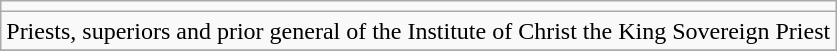<table class="wikitable">
<tr>
<td></td>
</tr>
<tr>
<td>Priests, superiors and prior general of the Institute of Christ the King Sovereign Priest</td>
</tr>
<tr>
</tr>
</table>
